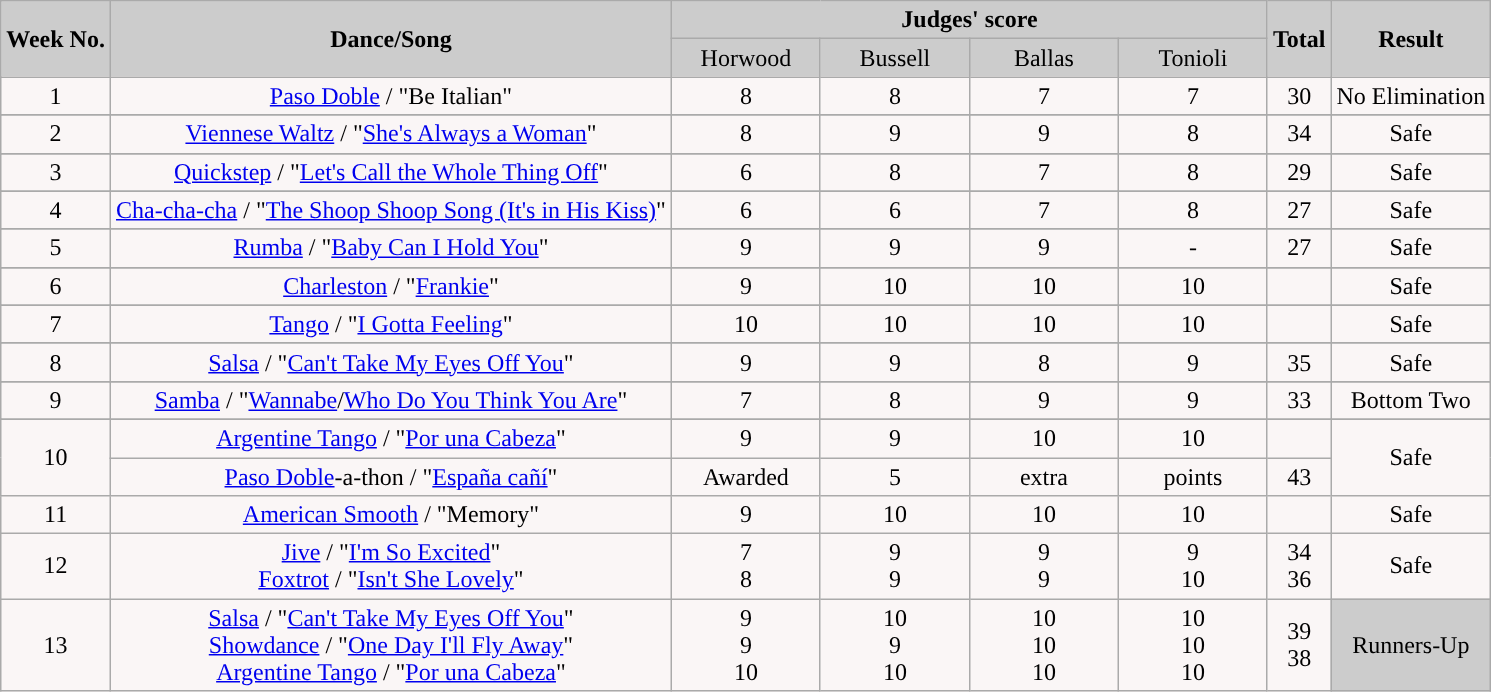<table class="wikitable collapsible collapsed">
<tr>
<th rowspan="2" style="background:#ccc; text-align:Center;">Week No.</th>
<th rowspan="2" style="background:#ccc; text-align:Center;">Dance/Song</th>
<th colspan="4" style="background:#ccc; text-align:Center;">Judges' score</th>
<th rowspan="2" style="background:#ccc; text-align:Center;">Total</th>
<th rowspan="2" style="background:#ccc; text-align:Center;">Result</th>
</tr>
<tr style="text-align:center; background:#ccc;">
<td style="width:10%; ">Horwood</td>
<td style="width:10%; ">Bussell</td>
<td style="width:10%; ">Ballas</td>
<td style="width:10%; ">Tonioli</td>
</tr>
<tr style="text-align:center; background:#faf6f6">
<td style="text-align:center; background:#faf6f6;">1</td>
<td style="text-align:center; background:#faf6f6;"><a href='#'>Paso Doble</a> / "Be Italian"</td>
<td style="text-align:center; background:#faf6f6;">8</td>
<td style="text-align:center; background:#faf6f6;">8</td>
<td style="text-align:center; background:#faf6f6;">7</td>
<td style="text-align:center; background:#faf6f6;">7</td>
<td style="text-align:center; background:#faf6f6;">30</td>
<td style="text-align:center; background:#faf6f6;">No Elimination</td>
</tr>
<tr>
</tr>
<tr>
<td style="text-align:center; background:#faf6f6;">2</td>
<td style="text-align:center; background:#faf6f6;"><a href='#'>Viennese Waltz</a> / "<a href='#'>She's Always a Woman</a>"</td>
<td style="text-align:center; background:#faf6f6;">8</td>
<td style="text-align:center; background:#faf6f6;">9</td>
<td style="text-align:center; background:#faf6f6;">9</td>
<td style="text-align:center; background:#faf6f6;">8</td>
<td style="text-align:center; background:#faf6f6;">34</td>
<td style="text-align:center; background:#faf6f6;">Safe</td>
</tr>
<tr>
</tr>
<tr>
<td style="text-align:center; background:#faf6f6;">3</td>
<td style="text-align:center; background:#faf6f6;"><a href='#'>Quickstep</a> / "<a href='#'>Let's Call the Whole Thing Off</a>"</td>
<td style="text-align:center; background:#faf6f6;">6</td>
<td style="text-align:center; background:#faf6f6;">8</td>
<td style="text-align:center; background:#faf6f6;">7</td>
<td style="text-align:center; background:#faf6f6;">8</td>
<td style="text-align:center; background:#faf6f6;">29</td>
<td style="text-align:center; background:#faf6f6;">Safe</td>
</tr>
<tr>
</tr>
<tr>
<td style="text-align:center; background:#faf6f6;">4</td>
<td style="text-align:center; background:#faf6f6;"><a href='#'>Cha-cha-cha</a> / "<a href='#'>The Shoop Shoop Song (It's in His Kiss)</a>"</td>
<td style="text-align:center; background:#faf6f6;">6</td>
<td style="text-align:center; background:#faf6f6;">6</td>
<td style="text-align:center; background:#faf6f6;">7</td>
<td style="text-align:center; background:#faf6f6;">8</td>
<td style="text-align:center; background:#faf6f6;">27</td>
<td style="text-align:center; background:#faf6f6;">Safe</td>
</tr>
<tr>
</tr>
<tr>
<td style="text-align:center; background:#faf6f6;">5</td>
<td style="text-align:center; background:#faf6f6;"><a href='#'>Rumba</a> / "<a href='#'>Baby Can I Hold You</a>"</td>
<td style="text-align:center; background:#faf6f6;">9</td>
<td style="text-align:center; background:#faf6f6;">9</td>
<td style="text-align:center; background:#faf6f6;">9</td>
<td style="text-align:center; background:#faf6f6;">-</td>
<td style="text-align:center; background:#faf6f6;">27</td>
<td style="text-align:center; background:#faf6f6;">Safe</td>
</tr>
<tr>
</tr>
<tr>
<td style="text-align:center; background:#faf6f6;">6</td>
<td style="text-align:center; background:#faf6f6;"><a href='#'>Charleston</a> / "<a href='#'>Frankie</a>"</td>
<td style="text-align:center; background:#faf6f6;">9</td>
<td style="text-align:center; background:#faf6f6;">10</td>
<td style="text-align:center; background:#faf6f6;">10</td>
<td style="text-align:center; background:#faf6f6;">10</td>
<td style="text-align:center; background:#faf6f6;"></td>
<td style="text-align:center; background:#faf6f6;">Safe</td>
</tr>
<tr>
</tr>
<tr>
<td style="text-align:center; background:#faf6f6">7</td>
<td style="text-align:center; background:#faf6f6"><a href='#'>Tango</a> / "<a href='#'>I Gotta Feeling</a>"</td>
<td style="text-align:center; background:#faf6f6">10</td>
<td style="text-align:center; background:#faf6f6">10</td>
<td style="text-align:center; background:#faf6f6">10</td>
<td style="text-align:center; background:#faf6f6">10</td>
<td style="text-align:center; background:#faf6f6"></td>
<td style="text-align:center; background:#faf6f6;">Safe</td>
</tr>
<tr>
</tr>
<tr>
<td style="text-align:center; background:#faf6f6">8</td>
<td style="text-align:center; background:#faf6f6"><a href='#'>Salsa</a> / "<a href='#'>Can't Take My Eyes Off You</a>"</td>
<td style="text-align:center; background:#faf6f6">9</td>
<td style="text-align:center; background:#faf6f6">9</td>
<td style="text-align:center; background:#faf6f6">8</td>
<td style="text-align:center; background:#faf6f6">9</td>
<td style="text-align:center; background:#faf6f6">35</td>
<td style="text-align:center; background:#faf6f6;">Safe</td>
</tr>
<tr>
</tr>
<tr>
<td style="text-align:center; background:#faf6f6">9</td>
<td style="text-align:center; background:#faf6f6"><a href='#'>Samba</a> / "<a href='#'>Wannabe</a>/<a href='#'>Who Do You Think You Are</a>"</td>
<td style="text-align:center; background:#faf6f6">7</td>
<td style="text-align:center; background:#faf6f6">8</td>
<td style="text-align:center; background:#faf6f6">9</td>
<td style="text-align:center; background:#faf6f6">9</td>
<td style="text-align:center; background:#faf6f6">33</td>
<td style="text-align:center; background:#faf6f6;">Bottom Two</td>
</tr>
<tr>
</tr>
<tr>
<td style="text-align:center; background:#faf6f6;" rowspan=2>10</td>
<td style="text-align:center; background:#faf6f6"><a href='#'>Argentine Tango</a> / "<a href='#'>Por una Cabeza</a>"</td>
<td style="text-align:center; background:#faf6f6">9</td>
<td style="text-align:center; background:#faf6f6">9</td>
<td style="text-align:center; background:#faf6f6">10</td>
<td style="text-align:center; background:#faf6f6">10</td>
<td style="text-align:center; background:#faf6f6"></td>
<td style="text-align:center; background:#faf6f6;" rowspan=2>Safe</td>
</tr>
<tr>
<td style="text-align:center; background:#faf6f6;"><a href='#'>Paso Doble</a>-a-thon / "<a href='#'>España cañí</a>"</td>
<td style="text-align:center; background:#faf6f6;">Awarded</td>
<td style="text-align:center; background:#faf6f6;">5</td>
<td style="text-align:center; background:#faf6f6;">extra</td>
<td style="text-align:center; background:#faf6f6;">points</td>
<td style="text-align:center; background:#faf6f6;">43</td>
</tr>
<tr>
<td style="text-align:center; background:#faf6f6">11</td>
<td style="text-align:center; background:#faf6f6"><a href='#'>American Smooth</a> / "Memory"</td>
<td style="text-align:center; background:#faf6f6">9</td>
<td style="text-align:center; background:#faf6f6">10</td>
<td style="text-align:center; background:#faf6f6">10</td>
<td style="text-align:center; background:#faf6f6">10</td>
<td style="text-align:center; background:#faf6f6"></td>
<td style="text-align:center; background:#faf6f6">Safe</td>
</tr>
<tr>
<td style="text-align:center; background:#faf6f6;">12</td>
<td style="text-align:center; background:#faf6f6;"><a href='#'>Jive</a> / "<a href='#'>I'm So Excited</a>"<br><a href='#'>Foxtrot</a> / "<a href='#'>Isn't She Lovely</a>"</td>
<td style="text-align:center; background:#faf6f6;">7<br>8</td>
<td style="text-align:center; background:#faf6f6;">9<br>9</td>
<td style="text-align:center; background:#faf6f6;">9<br>9</td>
<td style="text-align:center; background:#faf6f6;">9<br>10</td>
<td style="text-align:center; background:#faf6f6;">34<br>36</td>
<td style="text-align:center; background:#faf6f6;">Safe</td>
</tr>
<tr>
<td style="text-align:center; background:#faf6f6;">13</td>
<td style="text-align:center; background:#faf6f6;"><a href='#'>Salsa</a> / "<a href='#'>Can't Take My Eyes Off You</a>"<br><a href='#'>Showdance</a> / "<a href='#'>One Day I'll Fly Away</a>"<br><a href='#'>Argentine Tango</a> / "<a href='#'>Por una Cabeza</a>"</td>
<td style="text-align:center; background:#faf6f6;">9<br>9<br>10</td>
<td style="text-align:center; background:#faf6f6;">10<br>9<br>10</td>
<td style="text-align:center; background:#faf6f6;">10<br>10<br>10</td>
<td style="text-align:center; background:#faf6f6;">10<br>10<br>10</td>
<td style="text-align:center; background:#faf6f6;">39<br>38<br><strong></strong></td>
<td style="text-align:center; background:#ccc;">Runners-Up</td>
</tr>
</table>
